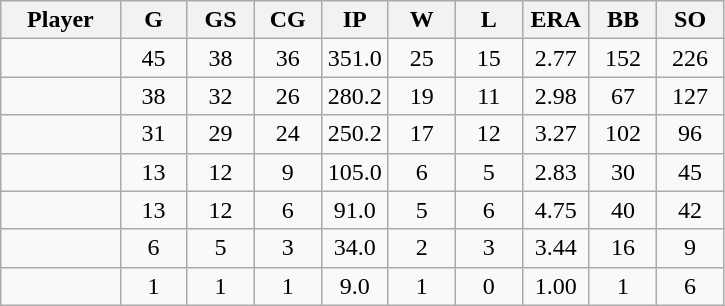<table class="wikitable sortable">
<tr>
<th bgcolor="#DDDDFF" width="16%">Player</th>
<th bgcolor="#DDDDFF" width="9%">G</th>
<th bgcolor="#DDDDFF" width="9%">GS</th>
<th bgcolor="#DDDDFF" width="9%">CG</th>
<th bgcolor="#DDDDFF" width="9%">IP</th>
<th bgcolor="#DDDDFF" width="9%">W</th>
<th bgcolor="#DDDDFF" width="9%">L</th>
<th bgcolor="#DDDDFF" width="9%">ERA</th>
<th bgcolor="#DDDDFF" width="9%">BB</th>
<th bgcolor="#DDDDFF" width="9%">SO</th>
</tr>
<tr align="center">
<td></td>
<td>45</td>
<td>38</td>
<td>36</td>
<td>351.0</td>
<td>25</td>
<td>15</td>
<td>2.77</td>
<td>152</td>
<td>226</td>
</tr>
<tr align="center">
<td></td>
<td>38</td>
<td>32</td>
<td>26</td>
<td>280.2</td>
<td>19</td>
<td>11</td>
<td>2.98</td>
<td>67</td>
<td>127</td>
</tr>
<tr align="center">
<td></td>
<td>31</td>
<td>29</td>
<td>24</td>
<td>250.2</td>
<td>17</td>
<td>12</td>
<td>3.27</td>
<td>102</td>
<td>96</td>
</tr>
<tr align="center">
<td></td>
<td>13</td>
<td>12</td>
<td>9</td>
<td>105.0</td>
<td>6</td>
<td>5</td>
<td>2.83</td>
<td>30</td>
<td>45</td>
</tr>
<tr align="center">
<td></td>
<td>13</td>
<td>12</td>
<td>6</td>
<td>91.0</td>
<td>5</td>
<td>6</td>
<td>4.75</td>
<td>40</td>
<td>42</td>
</tr>
<tr align="center">
<td></td>
<td>6</td>
<td>5</td>
<td>3</td>
<td>34.0</td>
<td>2</td>
<td>3</td>
<td>3.44</td>
<td>16</td>
<td>9</td>
</tr>
<tr align="center">
<td></td>
<td>1</td>
<td>1</td>
<td>1</td>
<td>9.0</td>
<td>1</td>
<td>0</td>
<td>1.00</td>
<td>1</td>
<td>6</td>
</tr>
</table>
